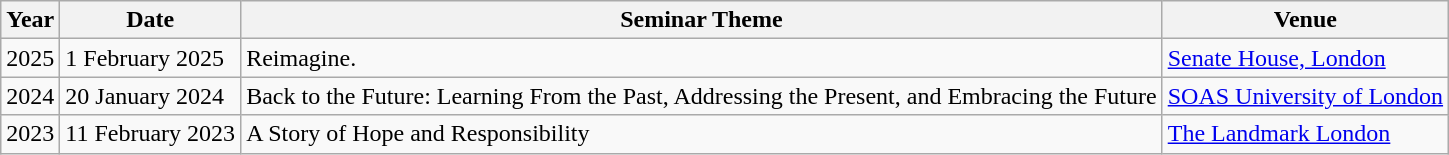<table class="wikitable">
<tr>
<th>Year</th>
<th>Date</th>
<th>Seminar Theme</th>
<th>Venue</th>
</tr>
<tr>
<td>2025</td>
<td>1 February 2025</td>
<td>Reimagine.</td>
<td><a href='#'>Senate House, London</a></td>
</tr>
<tr>
<td>2024</td>
<td>20 January 2024</td>
<td>Back to the Future: Learning From the Past, Addressing the Present, and Embracing the Future</td>
<td><a href='#'>SOAS University of London</a></td>
</tr>
<tr>
<td>2023</td>
<td>11 February 2023</td>
<td>A Story of Hope and Responsibility</td>
<td><a href='#'>The Landmark London</a></td>
</tr>
</table>
